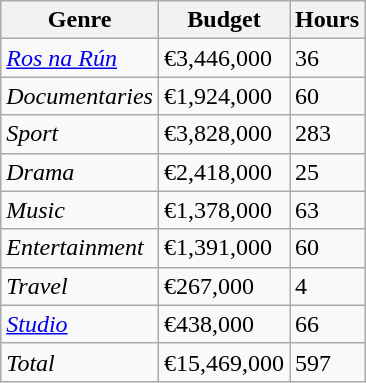<table class="wikitable">
<tr>
<th>Genre</th>
<th>Budget</th>
<th>Hours</th>
</tr>
<tr>
<td><em><a href='#'>Ros na Rún</a></em></td>
<td>€3,446,000</td>
<td>36</td>
</tr>
<tr>
<td><em>Documentaries</em></td>
<td>€1,924,000</td>
<td>60</td>
</tr>
<tr>
<td><em>Sport</em></td>
<td>€3,828,000</td>
<td>283</td>
</tr>
<tr>
<td><em>Drama</em></td>
<td>€2,418,000</td>
<td>25</td>
</tr>
<tr>
<td><em>Music</em></td>
<td>€1,378,000</td>
<td>63</td>
</tr>
<tr>
<td><em>Entertainment</em></td>
<td>€1,391,000</td>
<td>60</td>
</tr>
<tr>
<td><em>Travel</em></td>
<td>€267,000</td>
<td>4</td>
</tr>
<tr>
<td><em><a href='#'>Studio</a></em></td>
<td>€438,000</td>
<td>66</td>
</tr>
<tr>
<td><em>Total</em></td>
<td>€15,469,000</td>
<td>597</td>
</tr>
</table>
